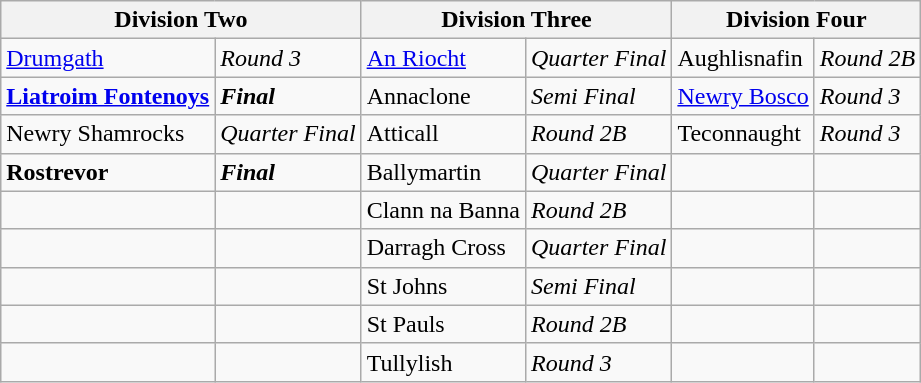<table class="wikitable">
<tr>
<th colspan=2><strong>Division Two</strong></th>
<th colspan=2><strong>Division Three</strong></th>
<th colspan=2><strong>Division Four</strong></th>
</tr>
<tr>
<td> <a href='#'>Drumgath</a></td>
<td><em>Round 3</em></td>
<td> <a href='#'>An Riocht</a></td>
<td><em>Quarter Final</em></td>
<td> Aughlisnafin</td>
<td><em>Round 2B</em></td>
</tr>
<tr>
<td> <strong><a href='#'>Liatroim Fontenoys</a></strong></td>
<td><strong> <em>Final</em> </strong></td>
<td> Annaclone</td>
<td><em>Semi Final</em></td>
<td> <a href='#'>Newry Bosco</a></td>
<td><em>Round 3</em></td>
</tr>
<tr>
<td> Newry Shamrocks</td>
<td><em>Quarter Final</em></td>
<td> Atticall</td>
<td><em>Round 2B</em></td>
<td> Teconnaught</td>
<td><em>Round 3</em></td>
</tr>
<tr>
<td> <strong>Rostrevor</strong></td>
<td><strong> <em>Final</em> </strong></td>
<td> Ballymartin</td>
<td><em>Quarter Final</em></td>
<td></td>
<td></td>
</tr>
<tr>
<td></td>
<td></td>
<td> Clann na Banna</td>
<td><em>Round 2B</em></td>
<td></td>
<td></td>
</tr>
<tr>
<td></td>
<td></td>
<td> Darragh Cross</td>
<td><em>Quarter Final</em></td>
<td></td>
<td></td>
</tr>
<tr>
<td></td>
<td></td>
<td> St Johns</td>
<td><em>Semi Final</em></td>
<td></td>
<td></td>
</tr>
<tr>
<td></td>
<td></td>
<td> St Pauls</td>
<td><em>Round 2B</em></td>
<td></td>
<td></td>
</tr>
<tr>
<td></td>
<td></td>
<td> Tullylish</td>
<td><em>Round 3</em></td>
<td></td>
<td></td>
</tr>
</table>
